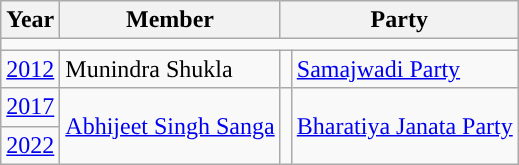<table class="wikitable">
<tr>
<th>Year</th>
<th>Member</th>
<th colspan="2">Party</th>
</tr>
<tr>
<td colspan="4"></td>
</tr>
<tr>
<td><a href='#'>2012</a></td>
<td>Munindra Shukla</td>
<td style="background-color: "></td>
<td><a href='#'>Samajwadi Party</a></td>
</tr>
<tr>
<td><a href='#'>2017</a></td>
<td rowspan="2"><a href='#'>Abhijeet Singh Sanga</a></td>
<td rowspan="2" style="background-color: "></td>
<td rowspan="2"><a href='#'>Bharatiya Janata Party</a></td>
</tr>
<tr>
<td><a href='#'>2022</a></td>
</tr>
</table>
